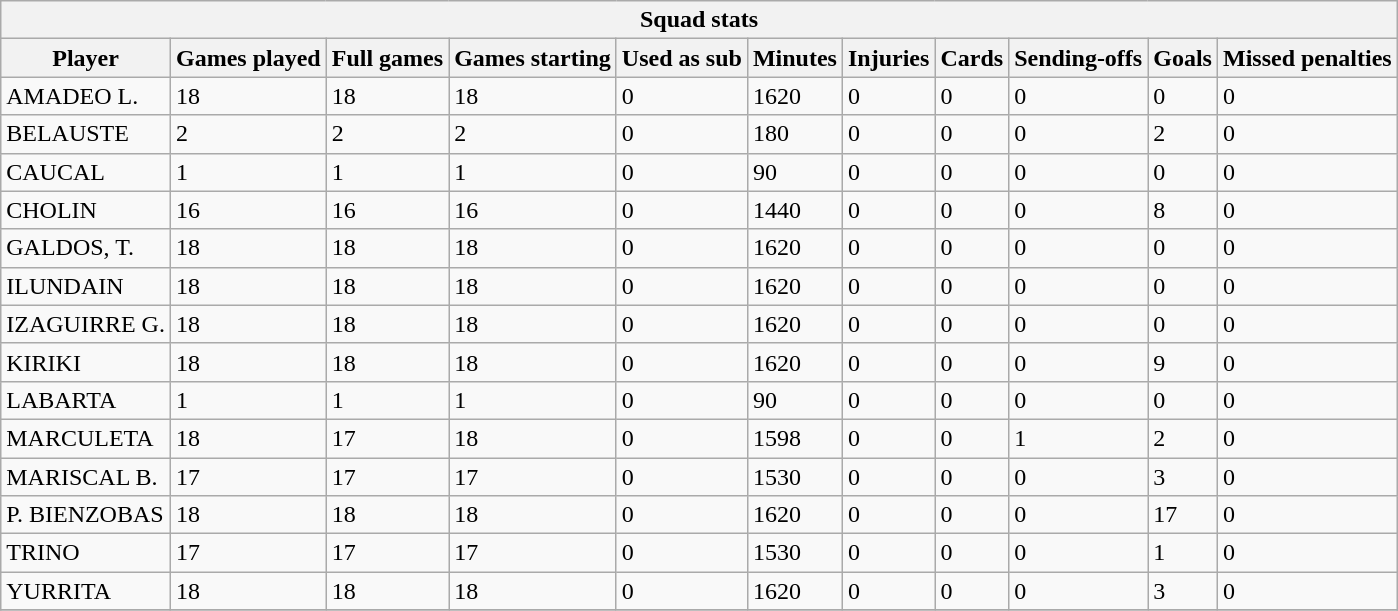<table class="wikitable collapsible collapsed">
<tr>
<th colspan="11"><strong>Squad stats</strong></th>
</tr>
<tr>
<th>Player</th>
<th>Games played</th>
<th>Full games</th>
<th>Games starting</th>
<th>Used as sub</th>
<th>Minutes</th>
<th>Injuries</th>
<th>Cards</th>
<th>Sending-offs</th>
<th>Goals</th>
<th>Missed penalties</th>
</tr>
<tr>
<td>AMADEO L.</td>
<td>18</td>
<td>18</td>
<td>18</td>
<td>0</td>
<td>1620</td>
<td>0</td>
<td>0</td>
<td>0</td>
<td>0</td>
<td>0</td>
</tr>
<tr>
<td>BELAUSTE</td>
<td>2</td>
<td>2</td>
<td>2</td>
<td>0</td>
<td>180</td>
<td>0</td>
<td>0</td>
<td>0</td>
<td>2</td>
<td>0</td>
</tr>
<tr>
<td>CAUCAL</td>
<td>1</td>
<td>1</td>
<td>1</td>
<td>0</td>
<td>90</td>
<td>0</td>
<td>0</td>
<td>0</td>
<td>0</td>
<td>0</td>
</tr>
<tr>
<td>CHOLIN</td>
<td>16</td>
<td>16</td>
<td>16</td>
<td>0</td>
<td>1440</td>
<td>0</td>
<td>0</td>
<td>0</td>
<td>8</td>
<td>0</td>
</tr>
<tr>
<td>GALDOS, T.</td>
<td>18</td>
<td>18</td>
<td>18</td>
<td>0</td>
<td>1620</td>
<td>0</td>
<td>0</td>
<td>0</td>
<td>0</td>
<td>0</td>
</tr>
<tr>
<td>ILUNDAIN</td>
<td>18</td>
<td>18</td>
<td>18</td>
<td>0</td>
<td>1620</td>
<td>0</td>
<td>0</td>
<td>0</td>
<td>0</td>
<td>0</td>
</tr>
<tr>
<td>IZAGUIRRE G.</td>
<td>18</td>
<td>18</td>
<td>18</td>
<td>0</td>
<td>1620</td>
<td>0</td>
<td>0</td>
<td>0</td>
<td>0</td>
<td>0</td>
</tr>
<tr>
<td>KIRIKI</td>
<td>18</td>
<td>18</td>
<td>18</td>
<td>0</td>
<td>1620</td>
<td>0</td>
<td>0</td>
<td>0</td>
<td>9</td>
<td>0</td>
</tr>
<tr>
<td>LABARTA</td>
<td>1</td>
<td>1</td>
<td>1</td>
<td>0</td>
<td>90</td>
<td>0</td>
<td>0</td>
<td>0</td>
<td>0</td>
<td>0</td>
</tr>
<tr>
<td>MARCULETA</td>
<td>18</td>
<td>17</td>
<td>18</td>
<td>0</td>
<td>1598</td>
<td>0</td>
<td>0</td>
<td>1</td>
<td>2</td>
<td>0</td>
</tr>
<tr>
<td>MARISCAL B.</td>
<td>17</td>
<td>17</td>
<td>17</td>
<td>0</td>
<td>1530</td>
<td>0</td>
<td>0</td>
<td>0</td>
<td>3</td>
<td>0</td>
</tr>
<tr>
<td>P. BIENZOBAS</td>
<td>18</td>
<td>18</td>
<td>18</td>
<td>0</td>
<td>1620</td>
<td>0</td>
<td>0</td>
<td>0</td>
<td>17</td>
<td>0</td>
</tr>
<tr>
<td>TRINO</td>
<td>17</td>
<td>17</td>
<td>17</td>
<td>0</td>
<td>1530</td>
<td>0</td>
<td>0</td>
<td>0</td>
<td>1</td>
<td>0</td>
</tr>
<tr>
<td>YURRITA</td>
<td>18</td>
<td>18</td>
<td>18</td>
<td>0</td>
<td>1620</td>
<td>0</td>
<td>0</td>
<td>0</td>
<td>3</td>
<td>0</td>
</tr>
<tr>
</tr>
</table>
